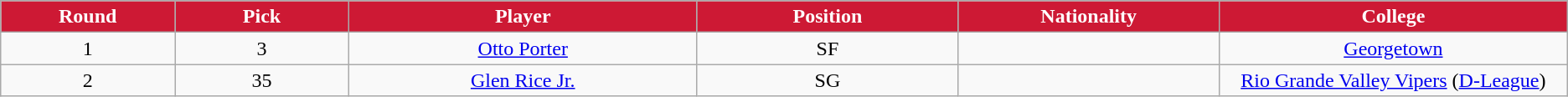<table class="wikitable sortable sortable">
<tr>
<th style="background:#CD1934; color:#FFFFFF" width="10%">Round</th>
<th style="background:#CD1934; color:#FFFFFF" width="10%">Pick</th>
<th style="background:#CD1934; color:#FFFFFF" width="20%">Player</th>
<th style="background:#CD1934; color:#FFFFFF" width="15%">Position</th>
<th style="background:#CD1934; color:#FFFFFF" width="15%">Nationality</th>
<th style="background:#CD1934; color:#FFFFFF" width="20%">College</th>
</tr>
<tr style="text-align: center">
<td>1</td>
<td>3</td>
<td><a href='#'>Otto Porter</a></td>
<td>SF</td>
<td></td>
<td><a href='#'>Georgetown</a></td>
</tr>
<tr style="text-align: center">
<td>2</td>
<td>35</td>
<td><a href='#'>Glen Rice Jr.</a></td>
<td>SG</td>
<td></td>
<td><a href='#'>Rio Grande Valley Vipers</a> (<a href='#'>D-League</a>)</td>
</tr>
</table>
